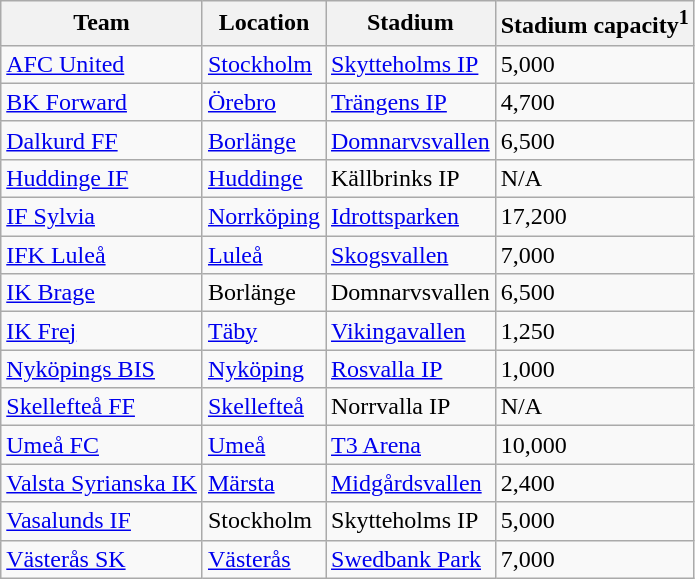<table class="wikitable sortable">
<tr>
<th>Team</th>
<th>Location</th>
<th>Stadium</th>
<th>Stadium capacity<sup>1</sup></th>
</tr>
<tr>
<td><a href='#'>AFC United</a></td>
<td><a href='#'>Stockholm</a></td>
<td><a href='#'>Skytteholms IP</a></td>
<td>5,000</td>
</tr>
<tr>
<td><a href='#'>BK Forward</a></td>
<td><a href='#'>Örebro</a></td>
<td><a href='#'>Trängens IP</a></td>
<td>4,700</td>
</tr>
<tr>
<td><a href='#'>Dalkurd FF</a></td>
<td><a href='#'>Borlänge</a></td>
<td><a href='#'>Domnarvsvallen</a></td>
<td>6,500</td>
</tr>
<tr>
<td><a href='#'>Huddinge IF</a></td>
<td><a href='#'>Huddinge</a></td>
<td>Källbrinks IP</td>
<td>N/A</td>
</tr>
<tr>
<td><a href='#'>IF Sylvia</a></td>
<td><a href='#'>Norrköping</a></td>
<td><a href='#'>Idrottsparken</a></td>
<td>17,200</td>
</tr>
<tr>
<td><a href='#'>IFK Luleå</a></td>
<td><a href='#'>Luleå</a></td>
<td><a href='#'>Skogsvallen</a></td>
<td>7,000</td>
</tr>
<tr>
<td><a href='#'>IK Brage</a></td>
<td>Borlänge</td>
<td>Domnarvsvallen</td>
<td>6,500</td>
</tr>
<tr>
<td><a href='#'>IK Frej</a></td>
<td><a href='#'>Täby</a></td>
<td><a href='#'>Vikingavallen</a></td>
<td>1,250</td>
</tr>
<tr>
<td><a href='#'>Nyköpings BIS</a></td>
<td><a href='#'>Nyköping</a></td>
<td><a href='#'>Rosvalla IP</a></td>
<td>1,000</td>
</tr>
<tr>
<td><a href='#'>Skellefteå FF</a></td>
<td><a href='#'>Skellefteå</a></td>
<td>Norrvalla IP</td>
<td>N/A</td>
</tr>
<tr>
<td><a href='#'>Umeå FC</a></td>
<td><a href='#'>Umeå</a></td>
<td><a href='#'>T3 Arena</a></td>
<td>10,000</td>
</tr>
<tr>
<td><a href='#'>Valsta Syrianska IK</a></td>
<td><a href='#'>Märsta</a></td>
<td><a href='#'>Midgårdsvallen</a></td>
<td>2,400</td>
</tr>
<tr>
<td><a href='#'>Vasalunds IF</a></td>
<td>Stockholm</td>
<td>Skytteholms IP</td>
<td>5,000</td>
</tr>
<tr>
<td><a href='#'>Västerås SK</a></td>
<td><a href='#'>Västerås</a></td>
<td><a href='#'>Swedbank Park</a></td>
<td>7,000</td>
</tr>
</table>
